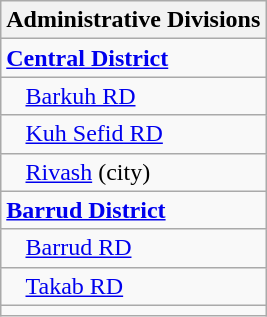<table class="wikitable">
<tr>
<th>Administrative Divisions</th>
</tr>
<tr>
<td><strong><a href='#'>Central District</a></strong></td>
</tr>
<tr>
<td style="padding-left: 1em;"><a href='#'>Barkuh RD</a></td>
</tr>
<tr>
<td style="padding-left: 1em;"><a href='#'>Kuh Sefid RD</a></td>
</tr>
<tr>
<td style="padding-left: 1em;"><a href='#'>Rivash</a> (city)</td>
</tr>
<tr>
<td><strong><a href='#'>Barrud District</a></strong></td>
</tr>
<tr>
<td style="padding-left: 1em;"><a href='#'>Barrud RD</a></td>
</tr>
<tr>
<td style="padding-left: 1em;"><a href='#'>Takab RD</a></td>
</tr>
<tr>
<td colspan=1></td>
</tr>
</table>
